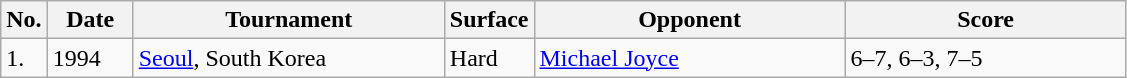<table class="sortable wikitable">
<tr>
<th style="width:20px" class="unsortable">No.</th>
<th style="width:50px">Date</th>
<th style="width:200px">Tournament</th>
<th style="width:50px">Surface</th>
<th style="width:200px">Opponent</th>
<th style="width:180px" class="unsortable">Score</th>
</tr>
<tr>
<td>1.</td>
<td>1994</td>
<td><a href='#'>Seoul</a>, South Korea</td>
<td>Hard</td>
<td> <a href='#'>Michael Joyce</a></td>
<td>6–7, 6–3, 7–5</td>
</tr>
</table>
